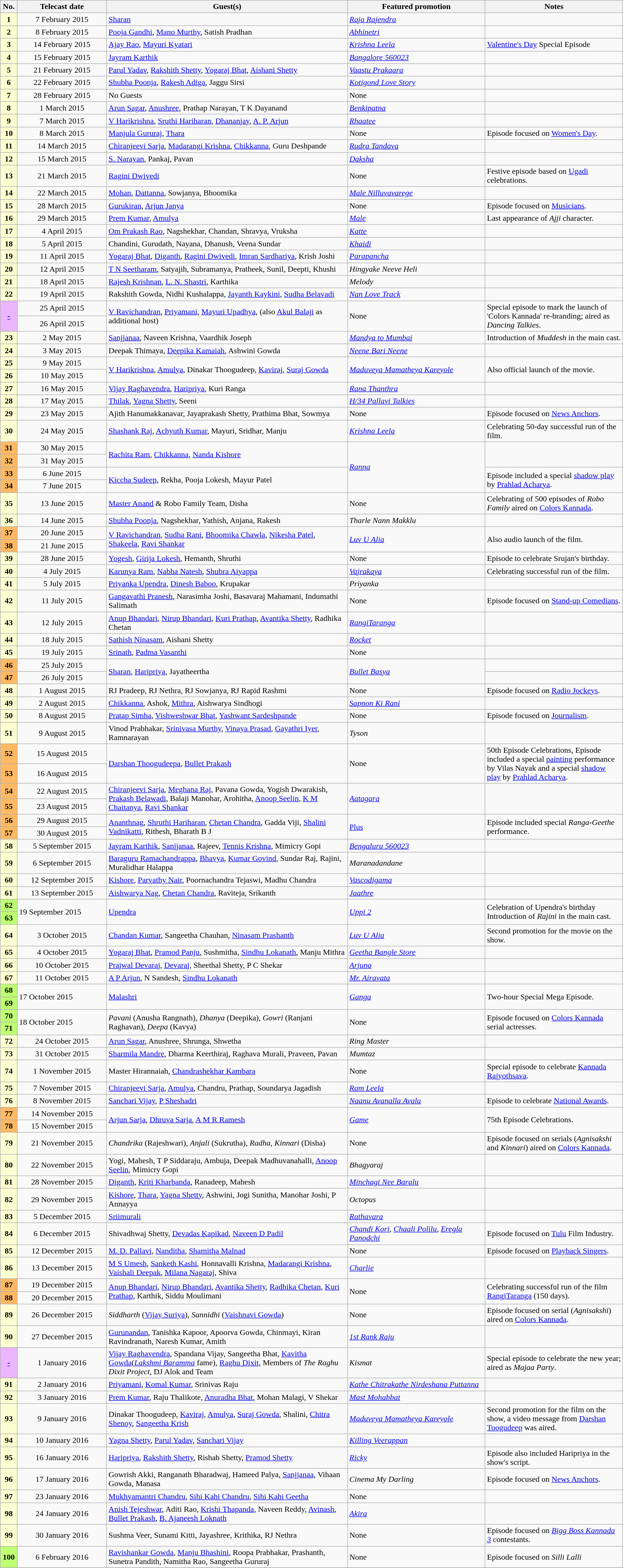<table class="wikitable sortable">
<tr>
<th style="width:2%">No.</th>
<th style="width:13%">Telecast date</th>
<th style="width:35%">Guest(s)</th>
<th style="width:20%">Featured promotion</th>
<th style="width:20%">Notes</th>
</tr>
<tr>
<th style="background: #fcffd1;">1</th>
<td align="center">7 February 2015</td>
<td><a href='#'>Sharan</a></td>
<td><em><a href='#'>Raja Rajendra</a></em></td>
<td></td>
</tr>
<tr>
<th style="background: #fcffd1;">2</th>
<td align="center">8 February 2015</td>
<td><a href='#'>Pooja Gandhi</a>, <a href='#'>Mano Murthy</a>, Satish Pradhan</td>
<td><em><a href='#'>Abhinetri</a></em></td>
<td></td>
</tr>
<tr>
<th style="background: #fcffd1;">3</th>
<td align="center">14 February 2015</td>
<td><a href='#'>Ajay Rao</a>, <a href='#'>Mayuri Kyatari</a></td>
<td><a href='#'><em>Krishna Leela</em></a></td>
<td> <a href='#'>Valentine's Day</a> Special Episode</td>
</tr>
<tr>
<th style="background: #fcffd1;">4</th>
<td align="center">15 February 2015</td>
<td><a href='#'>Jayram Karthik</a></td>
<td><em><a href='#'>Bangalore 560023</a></em></td>
<td></td>
</tr>
<tr>
<th style="background: #fcffd1;">5</th>
<td align="center">21 February 2015</td>
<td><a href='#'>Parul Yadav</a>, <a href='#'>Rakshith Shetty</a>, <a href='#'>Yogaraj Bhat</a>, <a href='#'>Aishani Shetty</a></td>
<td><em><a href='#'>Vaastu Prakaara</a></em></td>
<td></td>
</tr>
<tr>
<th style="background: #fcffd1;">6</th>
<td align="center">22 February 2015</td>
<td><a href='#'>Shubha Poonja</a>, <a href='#'>Rakesh Adiga</a>, Jaggu Sirsi</td>
<td><em><a href='#'>Kotigond Love Story</a></em></td>
<td></td>
</tr>
<tr>
<th style="background: #fcffd1;">7</th>
<td align="center">28 February 2015</td>
<td>No Guests</td>
<td>None</td>
<td></td>
</tr>
<tr>
<th style="background: #fcffd1;">8</th>
<td align="center">1 March 2015</td>
<td><a href='#'>Arun Sagar</a>, <a href='#'>Anushree</a>, Prathap Narayan, T K Dayanand</td>
<td><em><a href='#'>Benkipatna</a></em></td>
<td></td>
</tr>
<tr>
<th style="background: #fcffd1;">9</th>
<td align="center">7 March 2015</td>
<td><a href='#'>V Harikrishna</a>, <a href='#'>Sruthi Hariharan</a>, <a href='#'>Dhananjay</a>, <a href='#'>A. P. Arjun</a></td>
<td><em><a href='#'>Rhaatee</a></em></td>
<td></td>
</tr>
<tr>
<th style="background: #fcffd1;">10</th>
<td align="center">8 March 2015</td>
<td><a href='#'>Manjula Gururaj</a>, <a href='#'>Thara</a></td>
<td>None</td>
<td>Episode focused on <a href='#'>Women's Day</a>.</td>
</tr>
<tr>
<th style="background: #fcffd1;">11</th>
<td align="center">14 March 2015</td>
<td><a href='#'>Chiranjeevi Sarja</a>, <a href='#'>Madarangi Krishna</a>, <a href='#'>Chikkanna</a>, Guru Deshpande</td>
<td><em><a href='#'>Rudra Tandava</a></em></td>
<td></td>
</tr>
<tr>
<th style="background: #fcffd1;">12</th>
<td align="center">15 March 2015</td>
<td><a href='#'>S. Narayan</a>, Pankaj, Pavan</td>
<td><em><a href='#'>Daksha</a></em></td>
<td></td>
</tr>
<tr>
<th style="background: #fcffd1;">13</th>
<td align="center">21 March 2015</td>
<td><a href='#'>Ragini Dwivedi</a></td>
<td>None</td>
<td>Festive episode based on <a href='#'>Ugadi</a> celebrations.</td>
</tr>
<tr>
<th style="background: #fcffd1;">14</th>
<td align="center">22 March 2015</td>
<td><a href='#'>Mohan</a>, <a href='#'>Dattanna</a>, Sowjanya, Bhoomika</td>
<td><em><a href='#'>Male Nilluvavarege</a></em></td>
<td></td>
</tr>
<tr>
<th style="background: #fcffd1;">15</th>
<td align="center">28 March 2015</td>
<td><a href='#'>Gurukiran</a>, <a href='#'>Arjun Janya</a></td>
<td>None</td>
<td>Episode focused on <a href='#'>Musicians</a>.</td>
</tr>
<tr>
<th style="background: #fcffd1;">16</th>
<td align="center">29 March 2015</td>
<td><a href='#'>Prem Kumar</a>, <a href='#'>Amulya</a></td>
<td><em><a href='#'>Male</a></em></td>
<td>Last appearance of <em>Ajji</em> character.</td>
</tr>
<tr>
<th style="background: #fcffd1;">17</th>
<td align="center">4 April 2015</td>
<td><a href='#'>Om Prakash Rao</a>, Nagshekhar, Chandan, Shravya, Vruksha</td>
<td><em><a href='#'>Katte</a></em></td>
<td></td>
</tr>
<tr>
<th style="background: #fcffd1;">18</th>
<td align="center">5 April 2015</td>
<td>Chandini, Gurudath, Nayana, Dhanush, Veena Sundar</td>
<td><em><a href='#'>Khaidi</a></em></td>
<td></td>
</tr>
<tr>
<th style="background: #fcffd1;">19</th>
<td align="center">11 April 2015</td>
<td><a href='#'>Yogaraj Bhat</a>, <a href='#'>Diganth</a>, <a href='#'>Ragini Dwivedi</a>, <a href='#'>Imran Sardhariya</a>, Krish Joshi</td>
<td><em><a href='#'>Parapancha</a></em></td>
<td></td>
</tr>
<tr>
<th style="background: #fcffd1;">20</th>
<td align="center">12 April 2015</td>
<td><a href='#'>T N Seetharam</a>, Satyajih, Subramanya, Pratheek, Sunil, Deepti, Khushi</td>
<td><em>Hingyake Neeve Heli</em></td>
<td></td>
</tr>
<tr>
<th style="background: #fcffd1;">21</th>
<td align="center">18 April 2015</td>
<td><a href='#'>Rajesh Krishnan</a>, <a href='#'>L. N. Shastri</a>, Karthika</td>
<td><em>Melody</em></td>
<td></td>
</tr>
<tr>
<th style="background: #fcffd1;">22</th>
<td align="center">19 April 2015</td>
<td>Rakshith Gowda, Nidhi Kushalappa, <a href='#'>Jayanth Kaykini</a>, <a href='#'>Sudha Belavadi</a></td>
<td><em><a href='#'>Nan Love Track</a></em></td>
<td></td>
</tr>
<tr>
<th style="background: #ecb5ff;" rowspan="2"><a href='#'>-</a></th>
<td align="center">25 April 2015</td>
<td rowspan="2"><a href='#'>V Ravichandran</a>, <a href='#'>Priyamani</a>, <a href='#'>Mayuri Upadhya</a>, (also <a href='#'>Akul Balaji</a> as additional host)</td>
<td rowspan="2">None</td>
<td rowspan="2">Special episode to mark the launch of 'Colors Kannada' re-branding; aired as <em>Dancing Talkies</em>.</td>
</tr>
<tr>
<td align="center">26 April 2015</td>
</tr>
<tr>
<th style="background: #fcffd1;">23</th>
<td align="center">2 May 2015</td>
<td><a href='#'>Sanjjanaa</a>, Naveen Krishna, Vaardhik Joseph</td>
<td><em><a href='#'>Mandya to Mumbai</a></em></td>
<td>Introduction of <em>Muddesh</em> in the main cast.</td>
</tr>
<tr>
<th style="background: #fcffd1;">24</th>
<td align="center">3 May 2015</td>
<td>Deepak Thimaya, <a href='#'>Deepika Kamaiah</a>, Ashwini Gowda</td>
<td><em><a href='#'>Neene Bari Neene</a></em></td>
<td></td>
</tr>
<tr>
<th style="background: #fcffd1;">25</th>
<td align="center">9 May 2015</td>
<td rowspan="2"><a href='#'>V Harikrishna</a>, <a href='#'>Amulya</a>, Dinakar Thoogudeep, <a href='#'>Kaviraj</a>, <a href='#'>Suraj Gowda</a></td>
<td rowspan="2"><em><a href='#'>Maduveya Mamatheya Kareyole</a></em></td>
<td rowspan="2">Also official launch of the movie.</td>
</tr>
<tr>
<th style="background: #fcffd1;">26</th>
<td align="center">10 May 2015</td>
</tr>
<tr>
<th style="background: #fcffd1;">27</th>
<td align="center">16 May 2015</td>
<td><a href='#'>Vijay Raghavendra</a>, <a href='#'>Haripriya</a>, Kuri Ranga</td>
<td><em><a href='#'>Rana Thanthra</a></em></td>
<td></td>
</tr>
<tr>
<th style="background: #fcffd1;">28</th>
<td align="center">17 May 2015</td>
<td><a href='#'>Thilak</a>, <a href='#'>Yagna Shetty</a>, Seeni</td>
<td><em><a href='#'>H/34 Pallavi Talkies</a></em></td>
<td></td>
</tr>
<tr>
<th style="background: #fcffd1;">29</th>
<td align="center">23 May 2015</td>
<td>Ajith Hanumakkanavar, Jayaprakash Shetty, Prathima Bhat, Sowmya</td>
<td>None</td>
<td>Episode focused on <a href='#'>News Anchors</a>.</td>
</tr>
<tr>
<th style="background: #fcffd1;">30</th>
<td align="center">24 May 2015</td>
<td><a href='#'>Shashank Raj</a>, <a href='#'>Achyuth Kumar</a>, Mayuri, Sridhar, Manju</td>
<td><em><a href='#'>Krishna Leela</a></em></td>
<td>Celebrating 50-day successful run of the film.</td>
</tr>
<tr>
<th style="background: #ffb962;">31</th>
<td align="center">30 May 2015</td>
<td rowspan="2"><a href='#'>Rachita Ram</a>, <a href='#'>Chikkanna</a>, <a href='#'>Nanda Kishore</a></td>
<td rowspan="4"><em><a href='#'>Ranna</a></em></td>
<td rowspan="2"></td>
</tr>
<tr>
<th style="background: #ffb962;">32</th>
<td align="center">31 May 2015</td>
</tr>
<tr>
<th style="background: #ffb962;">33</th>
<td align="center">6 June 2015</td>
<td rowspan="2"><a href='#'>Kiccha Sudeep</a>, Rekha, Pooja Lokesh, Mayur Patel</td>
<td rowspan="2">Episode included a special <a href='#'>shadow play</a> by <a href='#'>Prahlad Acharya</a>.</td>
</tr>
<tr>
<th style="background: #ffb962;">34</th>
<td align="center">7 June 2015</td>
</tr>
<tr>
<th style="background: #fcffd1;">35</th>
<td align="center">13 June 2015</td>
<td><a href='#'>Master Anand</a> & Robo Family Team, Disha</td>
<td>None</td>
<td>Celebrating of 500 episodes of <em>Robo Family</em> aired on <a href='#'>Colors Kannada</a>.</td>
</tr>
<tr>
<th style="background: #fcffd1;">36</th>
<td align="center">14 June 2015</td>
<td><a href='#'>Shubha Poonja</a>, Nagshekhar, Yathish, Anjana, Rakesh</td>
<td><em>Tharle Nann Makklu</em></td>
<td></td>
</tr>
<tr>
<th style="background: #ffb962;">37</th>
<td align="center">20 June 2015</td>
<td rowspan="2"><a href='#'>V Ravichandran</a>, <a href='#'>Sudha Rani</a>, <a href='#'>Bhoomika Chawla</a>, <a href='#'>Nikesha Patel</a>, <a href='#'>Shakeela</a>, <a href='#'>Ravi Shankar</a></td>
<td rowspan="2"><em><a href='#'>Luv U Alia</a></em></td>
<td rowspan="2">Also audio launch of the film.</td>
</tr>
<tr>
<th style="background: #ffb962;">38</th>
<td align="center">21 June 2015</td>
</tr>
<tr>
<th style="background: #fcffd1;">39</th>
<td align="center">28 June 2015</td>
<td><a href='#'>Yogesh</a>, <a href='#'>Girija Lokesh</a>, Hemanth, Shruthi</td>
<td>None</td>
<td>Episode to celebrate Srujan's birthday.</td>
</tr>
<tr>
<th style="background: #fcffd1;">40</th>
<td align="center">4 July 2015</td>
<td><a href='#'>Karunya Ram</a>, <a href='#'>Nabha Natesh</a>, <a href='#'>Shubra Aiyappa</a></td>
<td><em><a href='#'>Vajrakaya</a></em></td>
<td>Celebrating successful run of the film.</td>
</tr>
<tr>
<th style="background: #fcffd1;">41</th>
<td align="center">5 July 2015</td>
<td><a href='#'>Priyanka Upendra</a>, <a href='#'>Dinesh Baboo</a>, Krupakar</td>
<td><em>Priyanka</em></td>
<td></td>
</tr>
<tr>
<th style="background: #fcffd1;">42</th>
<td align="center">11 July 2015</td>
<td><a href='#'>Gangavathi Pranesh</a>, Narasimha Joshi, Basavaraj Mahamani, Indumathi Salimath</td>
<td>None</td>
<td>Episode focused on <a href='#'>Stand-up Comedians</a>.</td>
</tr>
<tr>
<th style="background: #fcffd1;">43</th>
<td align="center">12 July 2015</td>
<td><a href='#'>Anup Bhandari</a>, <a href='#'>Nirup Bhandari</a>, <a href='#'>Kuri Prathap</a>, <a href='#'>Avantika Shetty</a>, Radhika Chetan</td>
<td><em><a href='#'>RangiTaranga</a></em></td>
<td></td>
</tr>
<tr>
<th style="background: #fcffd1;">44</th>
<td align="center">18 July 2015</td>
<td><a href='#'>Sathish Ninasam</a>, Aishani Shetty</td>
<td><em><a href='#'>Rocket</a></em></td>
<td></td>
</tr>
<tr>
<th style="background: #fcffd1;">45</th>
<td align="center">19 July 2015</td>
<td><a href='#'>Srinath</a>, <a href='#'>Padma Vasanthi</a></td>
<td>None</td>
<td></td>
</tr>
<tr>
<th style="background: #ffb962;">46</th>
<td align="center">25 July 2015</td>
<td rowspan="2"><a href='#'>Sharan</a>, <a href='#'>Haripriya</a>, Jayatheertha</td>
<td rowspan="2"><em><a href='#'>Bullet Basya</a></em></td>
<td></td>
</tr>
<tr>
<th style="background: #ffb962;">47</th>
<td align="center">26 July 2015</td>
<td></td>
</tr>
<tr>
<th style="background: #fcffd1;">48</th>
<td align="center">1 August 2015</td>
<td>RJ Pradeep, RJ Nethra, RJ Sowjanya, RJ Rapid Rashmi</td>
<td>None</td>
<td>Episode focused on <a href='#'>Radio Jockeys</a>.</td>
</tr>
<tr>
<th style="background: #fcffd1;">49</th>
<td align="center">2 August 2015</td>
<td><a href='#'>Chikkanna</a>, Ashok, <a href='#'>Mithra</a>, Aishwarya Sindhogi</td>
<td><em><a href='#'>Sapnon Ki Rani</a></em></td>
<td></td>
</tr>
<tr>
<th style="background: #fcffd1;">50</th>
<td align="center">8 August 2015</td>
<td><a href='#'>Pratap Simha</a>, <a href='#'>Vishweshwar Bhat</a>, <a href='#'>Yashwant Sardeshpande</a></td>
<td>None</td>
<td>Episode focused on <a href='#'>Journalism</a>.</td>
</tr>
<tr>
<th style="background: #fcffd1;">51</th>
<td align="center">9 August 2015</td>
<td>Vinod Prabhakar, <a href='#'>Srinivasa Murthy</a>, <a href='#'>Vinaya Prasad</a>, <a href='#'>Gayathri Iyer</a>, Ramnarayan</td>
<td><em>Tyson</em></td>
<td></td>
</tr>
<tr>
<th style="background: #ffb962;">52</th>
<td align="center">15 August 2015</td>
<td rowspan="2"><a href='#'>Darshan Thoogudeepa</a>, <a href='#'>Bullet Prakash</a></td>
<td rowspan="2">None</td>
<td rowspan="2">50th Episode Celebrations, Episode included a special <a href='#'>painting</a> performance by Vilas Nayak and a special <a href='#'>shadow play</a> by <a href='#'>Prahlad Acharya</a>.</td>
</tr>
<tr>
<th style="background: #ffb962;">53</th>
<td align="center">16 August 2015</td>
</tr>
<tr>
<th style="background: #ffb962;">54</th>
<td align="center">22 August 2015</td>
<td rowspan="2"><a href='#'>Chiranjeevi Sarja</a>, <a href='#'>Meghana Raj</a>, Pavana Gowda, Yogish Dwarakish, <a href='#'>Prakash Belawadi</a>, Balaji Manohar, Arohitha, <a href='#'>Anoop Seelin</a>, <a href='#'>K M Chaitanya</a>, <a href='#'>Ravi Shankar</a></td>
<td rowspan="2"><em><a href='#'>Aatagara</a></em></td>
<td rowspan="2"></td>
</tr>
<tr>
<th style="background: #ffb962;">55</th>
<td align="center">23 August 2015</td>
</tr>
<tr>
<th style="background: #ffb962;">56</th>
<td align="center">29 August 2015</td>
<td rowspan="2"><a href='#'>Ananthnag</a>, <a href='#'>Shruthi Hariharan</a>, <a href='#'>Chetan Chandra</a>, Gadda Viji, <a href='#'>Shalini Vadnikatti</a>, Rithesh, Bharath B J</td>
<td rowspan="2"><em><a href='#'></em>Plus<em></a></em></td>
<td rowspan="2">Episode included special <em>Ranga-Geethe</em> performance.</td>
</tr>
<tr>
<th style="background: #ffb962;">57</th>
<td align="center">30 August 2015</td>
</tr>
<tr>
<th style="background: #fcffd1;">58</th>
<td align="center">5 September 2015</td>
<td><a href='#'>Jayram Karthik</a>, <a href='#'>Sanjjanaa</a>, Rajeev, <a href='#'>Tennis Krishna</a>, Mimicry Gopi</td>
<td><em><a href='#'>Bengaluru 560023</a></em></td>
<td></td>
</tr>
<tr>
<th style="background: #fcffd1;">59</th>
<td align="center">6 September 2015</td>
<td><a href='#'>Baraguru Ramachandrappa</a>, <a href='#'>Bhavya</a>, <a href='#'>Kumar Govind</a>, Sundar Raj, Rajini, Muralidhar Halappa</td>
<td><em>Maranadandane</em></td>
<td></td>
</tr>
<tr>
<th style="background: #fcffd1;">60</th>
<td align="center">12 September 2015</td>
<td><a href='#'>Kishore</a>, <a href='#'>Parvathy Nair</a>, Poornachandra Tejaswi, Madhu Chandra</td>
<td><em><a href='#'>Vascodigama</a></em></td>
<td></td>
</tr>
<tr>
<th style="background: #fcffd1;">61</th>
<td align="center">13 September 2015</td>
<td><a href='#'>Aishwarya Nag</a>, <a href='#'>Chetan Chandra</a>, Raviteja, Srikanth</td>
<td><em><a href='#'>Jaathre</a></em></td>
<td></td>
</tr>
<tr>
<th style="background: #beff73;">62</th>
<td rowspan="2">19 September 2015</td>
<td rowspan="2"><a href='#'>Upendra</a></td>
<td rowspan="2"><em><a href='#'>Uppi 2</a></em></td>
<td rowspan="2">Celebration of Upendra's birthday Introduction of <em>Rajini</em> in the main cast.</td>
</tr>
<tr>
<th style="background: #beff73;">63</th>
</tr>
<tr>
<th style="background: #fcffd1;">64</th>
<td align="center">3 October 2015</td>
<td><a href='#'>Chandan Kumar</a>, Sangeetha Chauhan, <a href='#'>Ninasam Prashanth</a></td>
<td><em><a href='#'>Luv U Alia</a></em></td>
<td>Second promotion for the movie on the show.</td>
</tr>
<tr>
<th style="background: #fcffd1;">65</th>
<td align="center">4 October 2015</td>
<td><a href='#'>Yogaraj Bhat</a>, <a href='#'>Pramod Panju</a>, Sushmitha, <a href='#'>Sindhu Lokanath</a>, Manju Mithra</td>
<td><em><a href='#'>Geetha Bangle Store</a></em></td>
<td></td>
</tr>
<tr>
<th style="background: #fcffd1;">66</th>
<td align="center">10 October 2015</td>
<td><a href='#'>Prajwal Devaraj</a>, <a href='#'>Devaraj</a>, Sheethal Shetty, P C Shekar</td>
<td><a href='#'><em>Arjuna</em></a></td>
<td></td>
</tr>
<tr>
<th style="background: #fcffd1;">67</th>
<td align="center">11 October 2015</td>
<td><a href='#'>A P Arjun</a>, N Sandesh, <a href='#'>Sindhu Lokanath</a></td>
<td><em><a href='#'>Mr. Airavata</a></em></td>
<td></td>
</tr>
<tr>
<th style="background: #beff73;">68</th>
<td rowspan="2">17 October 2015</td>
<td rowspan="2"><a href='#'>Malashri</a></td>
<td rowspan="2"><em><a href='#'>Ganga</a></em></td>
<td rowspan="2">Two-hour Special Mega Episode.</td>
</tr>
<tr>
<th style="background: #beff73;">69</th>
</tr>
<tr>
<th style="background: #beff73;">70</th>
<td rowspan="2">18 October 2015</td>
<td rowspan="2"><em>Pavani</em> (Anusha Rangnath), <em>Dhanya</em> (Deepika), <em>Gowri</em> (Ranjani Raghavan), <em>Deepa</em> (Kavya)</td>
<td rowspan="2">None</td>
<td rowspan="2">Episode focused on <a href='#'>Colors Kannada</a> serial actresses.</td>
</tr>
<tr>
<th style="background: #beff73;">71</th>
</tr>
<tr>
<th style="background: #fcffd1;">72</th>
<td align="center">24 October 2015</td>
<td><a href='#'>Arun Sagar</a>, Anushree, Shrunga, Shwetha</td>
<td><em>Ring Master</em></td>
<td></td>
</tr>
<tr>
<th style="background: #fcffd1;">73</th>
<td align="center">31 October 2015</td>
<td><a href='#'>Sharmila Mandre</a>, Dharma Keerthiraj, Raghava Murali, Praveen, Pavan</td>
<td><em>Mumtaz</em></td>
<td></td>
</tr>
<tr>
<th style="background: #fcffd1;">74</th>
<td align="center">1 November 2015</td>
<td>Master Hirannaiah, <a href='#'>Chandrashekhar Kambara</a></td>
<td>None</td>
<td>Special episode to celebrate <a href='#'>Kannada Rajyothsava</a>.</td>
</tr>
<tr>
<th style="background: #fcffd1;">75</th>
<td align="center">7 November 2015</td>
<td><a href='#'>Chiranjeevi Sarja</a>, <a href='#'>Amulya</a>, Chandru, Prathap, Soundarya Jagadish</td>
<td><em><a href='#'>Ram Leela</a></em></td>
<td></td>
</tr>
<tr>
<th style="background: #fcffd1;">76</th>
<td align="center">8 November 2015</td>
<td><a href='#'>Sanchari Vijay</a>, <a href='#'>P Sheshadri</a></td>
<td><em><a href='#'>Naanu Avanalla Avalu</a></em></td>
<td>Episode to celebrate <a href='#'>National Awards</a>.</td>
</tr>
<tr>
<th style="background: #ffb962;">77</th>
<td align="center">14 November 2015</td>
<td rowspan="2"><a href='#'>Arjun Sarja</a>, <a href='#'>Dhruva Sarja</a>, <a href='#'>A M R Ramesh</a></td>
<td rowspan="2"><em><a href='#'>Game</a></em></td>
<td rowspan="2">75th Episode Celebrations.</td>
</tr>
<tr>
<th style="background: #ffb962;">78</th>
<td align="center">15 November 2015</td>
</tr>
<tr>
<th style="background: #fcffd1;">79</th>
<td align="center">21 November 2015</td>
<td><em>Chandrika</em> (Rajeshwari), <em>Anjali</em> (Sukrutha), <em>Radha</em>, <em>Kinnari</em> (Disha)</td>
<td>None</td>
<td>Episode focused on serials (<em>Agnisakshi</em> and <em>Kinnari</em>) aired on <a href='#'>Colors Kannada</a>.</td>
</tr>
<tr>
<th style="background: #fcffd1;">80</th>
<td align="center">22 November 2015</td>
<td>Yogi, Mahesh, T P Siddaraju, Ambuja, Deepak Madhuvanahalli, <a href='#'>Anoop Seelin</a>, Mimicry Gopi</td>
<td><em>Bhagyaraj</em></td>
<td></td>
</tr>
<tr>
<th style="background: #fcffd1;">81</th>
<td align="center">28 November 2015</td>
<td><a href='#'>Diganth</a>, <a href='#'>Kriti Kharbanda</a>, Ranadeep, Mahesh</td>
<td><em><a href='#'>Minchagi Nee Baralu</a></em></td>
<td></td>
</tr>
<tr>
<th style="background: #fcffd1;">82</th>
<td align="center">29 November 2015</td>
<td><a href='#'>Kishore</a>, <a href='#'>Thara</a>, <a href='#'>Yagna Shetty</a>, Ashwini, Jogi Sunitha, Manohar Joshi, P Annayya</td>
<td><em>Octopus</em></td>
<td></td>
</tr>
<tr>
<th style="background: #fcffd1;">83</th>
<td align="center">5 December 2015</td>
<td><a href='#'>Sriimurali</a></td>
<td><em><a href='#'>Rathavara</a></em></td>
<td></td>
</tr>
<tr>
<th style="background: #fcffd1;">84</th>
<td align="center">6 December 2015</td>
<td>Shivadhwaj Shetty, <a href='#'>Devadas Kapikad</a>, <a href='#'>Naveen D Padil</a></td>
<td><em><a href='#'>Chandi Kori</a></em>, <em><a href='#'>Chaali Polilu</a></em>, <em><a href='#'>Eregla Panodchi</a></em></td>
<td>Episode focused on <a href='#'>Tulu</a> Film Industry.</td>
</tr>
<tr>
<th style="background: #fcffd1;">85</th>
<td align="center">12 December 2015</td>
<td><a href='#'>M. D. Pallavi</a>, <a href='#'>Nanditha</a>, <a href='#'>Shamitha Malnad</a></td>
<td>None</td>
<td>Episode focused on <a href='#'>Playback Singers</a>.</td>
</tr>
<tr>
<th style="background: #fcffd1;">86</th>
<td align="center">13 December 2015</td>
<td><a href='#'>M S Umesh</a>, <a href='#'>Sanketh Kashi</a>, Honnavalli Krishna, <a href='#'>Madarangi Krishna</a>, <a href='#'>Vaishali Deepak</a>, <a href='#'>Milana Nagaraj</a>, Shiva</td>
<td><em><a href='#'>Charlie</a></em></td>
<td></td>
</tr>
<tr>
<th style="background: #ffb962;">87</th>
<td align="center">19 December 2015</td>
<td rowspan="2"><a href='#'>Anup Bhandari</a>, <a href='#'>Nirup Bhandari</a>, <a href='#'>Avantika Shetty</a>, <a href='#'>Radhika Chetan</a>, <a href='#'>Kuri Prathap</a>, Karthik, Siddu Moulimani</td>
<td rowspan="2">None</td>
<td rowspan="2">Celebrating successful run of the film <a href='#'>RangiTaranga</a> (150 days).</td>
</tr>
<tr>
<th style="background: #ffb962;">88</th>
<td align="center">20 December 2015</td>
</tr>
<tr>
<th style="background: #fcffd1;">89</th>
<td align="center">26 December 2015</td>
<td><em>Siddharth</em> (<a href='#'>Vijay Suriya</a>), <em>Sannidhi</em> (<a href='#'>Vaishnavi Gowda</a>)</td>
<td>None</td>
<td>Episode focused on serial (<em>Agnisakshi</em>) aired on <a href='#'>Colors Kannada</a>.</td>
</tr>
<tr>
<th style="background: #fcffd1;">90</th>
<td align="center">27 December 2015</td>
<td><a href='#'>Gurunandan</a>, Tanishka Kapoor, Apoorva Gowda, Chinmayi, Kiran Ravindranath, Naresh Kumar, Amith</td>
<td><em><a href='#'>1st Rank Raju</a></em></td>
<td></td>
</tr>
<tr>
<th style="background: #ecb5ff;"><a href='#'>-</a></th>
<td align="center">1 January 2016</td>
<td><a href='#'>Vijay Raghavendra</a>, Spandana Vijay, Sangeetha Bhat, <a href='#'>Kavitha Gowda</a>(<em><a href='#'>Lakshmi Baramma</a></em> fame), <a href='#'>Raghu Dixit</a>, Members of <em>The Raghu Dixit Project</em>, DJ Alok and Team</td>
<td><em>Kismat</em></td>
<td>Special episode to celebrate the new year; aired as <em>Majaa Party</em>.</td>
</tr>
<tr>
<th style="background: #fcffd1;">91</th>
<td align="center">2 January 2016</td>
<td><a href='#'>Priyamani</a>, <a href='#'>Komal Kumar</a>, Srinivas Raju</td>
<td><em><a href='#'>Kathe Chitrakathe Nirdeshana Puttanna</a></em></td>
<td></td>
</tr>
<tr>
<th style="background: #fcffd1;">92</th>
<td align="center">3 January 2016</td>
<td><a href='#'>Prem Kumar</a>, Raju Thalikote, <a href='#'>Anuradha Bhat</a>, Mohan Malagi, V Shekar</td>
<td><em><a href='#'>Mast Mohabbat</a></em></td>
<td></td>
</tr>
<tr>
<th style="background: #fcffd1;">93</th>
<td align="center">9 January 2016</td>
<td>Dinakar Thoogudeep, <a href='#'>Kaviraj</a>, <a href='#'>Amulya</a>, <a href='#'>Suraj Gowda</a>, Shalini, <a href='#'>Chitra Shenoy</a>, <a href='#'>Sangeetha Krish</a></td>
<td><em><a href='#'>Maduveya Mamatheya Kareyole</a></em></td>
<td>Second promotion for the film on the show, a video message from <a href='#'>Darshan Toogudeep</a> was aired.</td>
</tr>
<tr>
<th style="background: #fcffd1;">94</th>
<td align="center">10 January 2016</td>
<td><a href='#'>Yagna Shetty</a>, <a href='#'>Parul Yadav</a>, <a href='#'>Sanchari Vijay</a></td>
<td><em><a href='#'>Killing Veerappan</a></em></td>
<td></td>
</tr>
<tr>
<th style="background: #fcffd1;">95</th>
<td align="center">16 January 2016</td>
<td><a href='#'>Haripriya</a>, <a href='#'>Rakshith Shetty</a>, Rishab Shetty, <a href='#'>Pramod Shetty</a></td>
<td><em><a href='#'>Ricky</a></em></td>
<td>Episode also included Haripriya in the show's script.</td>
</tr>
<tr>
<th style="background: #fcffd1;">96</th>
<td align="center">17 January 2016</td>
<td>Gowrish Akki, Ranganath Bharadwaj, Hameed Palya, <a href='#'>Sanjjanaa</a>, Vihaan Gowda, Manasa</td>
<td><em>Cinema My Darling</em></td>
<td>Episode focused on <a href='#'>News Anchors</a>.</td>
</tr>
<tr>
<th style="background: #fcffd1;">97</th>
<td align="center">23 January 2016</td>
<td><a href='#'>Mukhyamantri Chandru</a>, <a href='#'>Sihi Kahi Chandru</a>, <a href='#'>Sihi Kahi Geetha</a></td>
<td>None</td>
<td></td>
</tr>
<tr>
<th style="background: #fcffd1;">98</th>
<td align="center">24 January 2016</td>
<td><a href='#'>Anish Tejeshwar</a>, Aditi Rao, <a href='#'>Krishi Thapanda</a>, Naveen Reddy, <a href='#'>Avinash</a>, <a href='#'>Bullet Prakash</a>, <a href='#'>B. Ajaneesh Loknath</a></td>
<td><em><a href='#'>Akira</a></em></td>
<td></td>
</tr>
<tr>
<th style="background: #fcffd1;">99</th>
<td align="center">30 January 2016</td>
<td>Sushma Veer, Sunami Kitti, Jayashree, Krithika, RJ Nethra</td>
<td>None</td>
<td>Episode focused on <em><a href='#'>Bigg Boss Kannada 3</a></em> contestants.</td>
</tr>
<tr>
<th style="background: #beff73;">100</th>
<td align="center">6 February 2016</td>
<td><a href='#'>Ravishankar Gowda</a>, <a href='#'>Manju Bhashini</a>, Roopa Prabhakar, Prashanth, Sunetra Pandith, Namitha Rao, Sangeetha Gururaj</td>
<td>None</td>
<td>Episode focused on <em>Silli Lalli</em></td>
</tr>
<tr>
</tr>
</table>
